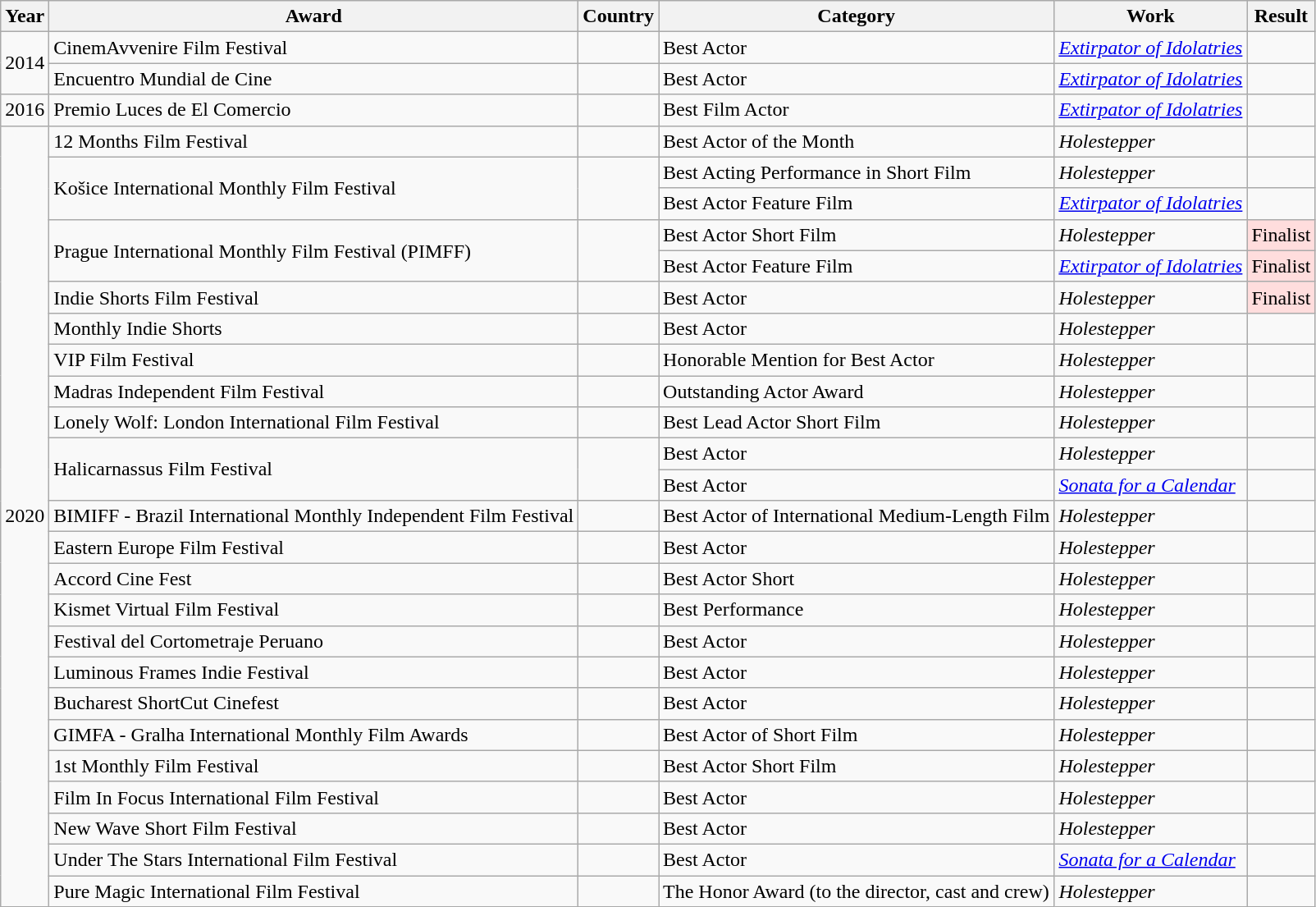<table class="wikitable sortable">
<tr>
<th>Year</th>
<th>Award</th>
<th>Country</th>
<th>Category</th>
<th>Work</th>
<th>Result</th>
</tr>
<tr>
<td rowspan=2>2014</td>
<td>CinemAvvenire Film Festival</td>
<td></td>
<td>Best Actor</td>
<td><em><a href='#'>Extirpator of Idolatries</a></em></td>
<td></td>
</tr>
<tr>
<td>Encuentro Mundial de Cine</td>
<td></td>
<td>Best Actor</td>
<td><em><a href='#'>Extirpator of Idolatries</a></em></td>
<td></td>
</tr>
<tr>
<td>2016</td>
<td>Premio Luces de El Comercio</td>
<td></td>
<td>Best Film Actor</td>
<td><em><a href='#'>Extirpator of Idolatries</a></em></td>
<td></td>
</tr>
<tr>
<td rowspan=25>2020</td>
<td>12 Months Film Festival</td>
<td></td>
<td>Best Actor of the Month</td>
<td><em>Holestepper</em></td>
<td></td>
</tr>
<tr>
<td rowspan=2>Košice International Monthly Film Festival</td>
<td rowspan=2></td>
<td>Best Acting Performance in Short Film</td>
<td><em>Holestepper</em></td>
<td></td>
</tr>
<tr>
<td>Best Actor Feature Film</td>
<td><em><a href='#'>Extirpator of Idolatries</a></em></td>
<td></td>
</tr>
<tr>
<td rowspan=2>Prague International Monthly Film Festival (PIMFF)</td>
<td rowspan=2></td>
<td>Best Actor Short Film</td>
<td><em>Holestepper</em></td>
<td style="background:#fdd;">Finalist</td>
</tr>
<tr>
<td>Best Actor Feature Film</td>
<td><em><a href='#'>Extirpator of Idolatries</a></em></td>
<td style="background:#fdd;">Finalist</td>
</tr>
<tr>
<td>Indie Shorts Film Festival</td>
<td></td>
<td>Best Actor</td>
<td><em>Holestepper</em></td>
<td style="background:#fdd;">Finalist</td>
</tr>
<tr>
<td>Monthly Indie Shorts</td>
<td></td>
<td>Best Actor</td>
<td><em>Holestepper</em></td>
<td></td>
</tr>
<tr>
<td>VIP Film Festival</td>
<td></td>
<td>Honorable Mention for Best Actor</td>
<td><em>Holestepper</em></td>
<td></td>
</tr>
<tr>
<td>Madras Independent Film Festival</td>
<td></td>
<td>Outstanding Actor Award</td>
<td><em>Holestepper</em></td>
<td></td>
</tr>
<tr>
<td>Lonely Wolf: London International Film Festival</td>
<td></td>
<td>Best Lead Actor Short Film</td>
<td><em>Holestepper</em></td>
<td></td>
</tr>
<tr>
<td rowspan=2>Halicarnassus Film Festival</td>
<td rowspan=2></td>
<td>Best Actor</td>
<td><em>Holestepper</em></td>
<td></td>
</tr>
<tr>
<td>Best Actor</td>
<td><em><a href='#'>Sonata for a Calendar</a></em></td>
<td></td>
</tr>
<tr>
<td>BIMIFF - Brazil International Monthly Independent Film Festival</td>
<td></td>
<td>Best Actor of International Medium-Length Film</td>
<td><em>Holestepper</em></td>
<td></td>
</tr>
<tr>
<td>Eastern Europe Film Festival</td>
<td></td>
<td>Best Actor</td>
<td><em>Holestepper</em></td>
<td></td>
</tr>
<tr>
<td>Accord Cine Fest</td>
<td></td>
<td>Best Actor Short</td>
<td><em>Holestepper</em></td>
<td></td>
</tr>
<tr>
<td>Kismet Virtual Film Festival</td>
<td></td>
<td>Best Performance</td>
<td><em>Holestepper</em></td>
<td></td>
</tr>
<tr>
<td>Festival del Cortometraje Peruano</td>
<td></td>
<td>Best Actor</td>
<td><em>Holestepper</em></td>
<td></td>
</tr>
<tr>
<td>Luminous Frames Indie Festival</td>
<td></td>
<td>Best Actor</td>
<td><em>Holestepper</em></td>
<td></td>
</tr>
<tr>
<td>Bucharest ShortCut Cinefest</td>
<td></td>
<td>Best Actor</td>
<td><em>Holestepper</em></td>
<td></td>
</tr>
<tr>
<td>GIMFA - Gralha International Monthly Film Awards</td>
<td></td>
<td>Best Actor of Short Film</td>
<td><em>Holestepper</em></td>
<td></td>
</tr>
<tr>
<td>1st Monthly Film Festival</td>
<td></td>
<td>Best Actor Short Film</td>
<td><em>Holestepper</em></td>
<td></td>
</tr>
<tr>
<td>Film In Focus International Film Festival</td>
<td></td>
<td>Best Actor</td>
<td><em>Holestepper</em></td>
<td></td>
</tr>
<tr>
<td>New Wave Short Film Festival</td>
<td></td>
<td>Best Actor</td>
<td><em>Holestepper</em></td>
<td></td>
</tr>
<tr>
<td>Under The Stars International Film Festival</td>
<td></td>
<td>Best Actor</td>
<td><em><a href='#'>Sonata for a Calendar</a></em></td>
<td></td>
</tr>
<tr>
<td>Pure Magic International Film Festival</td>
<td></td>
<td>The Honor Award (to the director, cast and crew)</td>
<td><em>Holestepper</em></td>
<td></td>
</tr>
</table>
